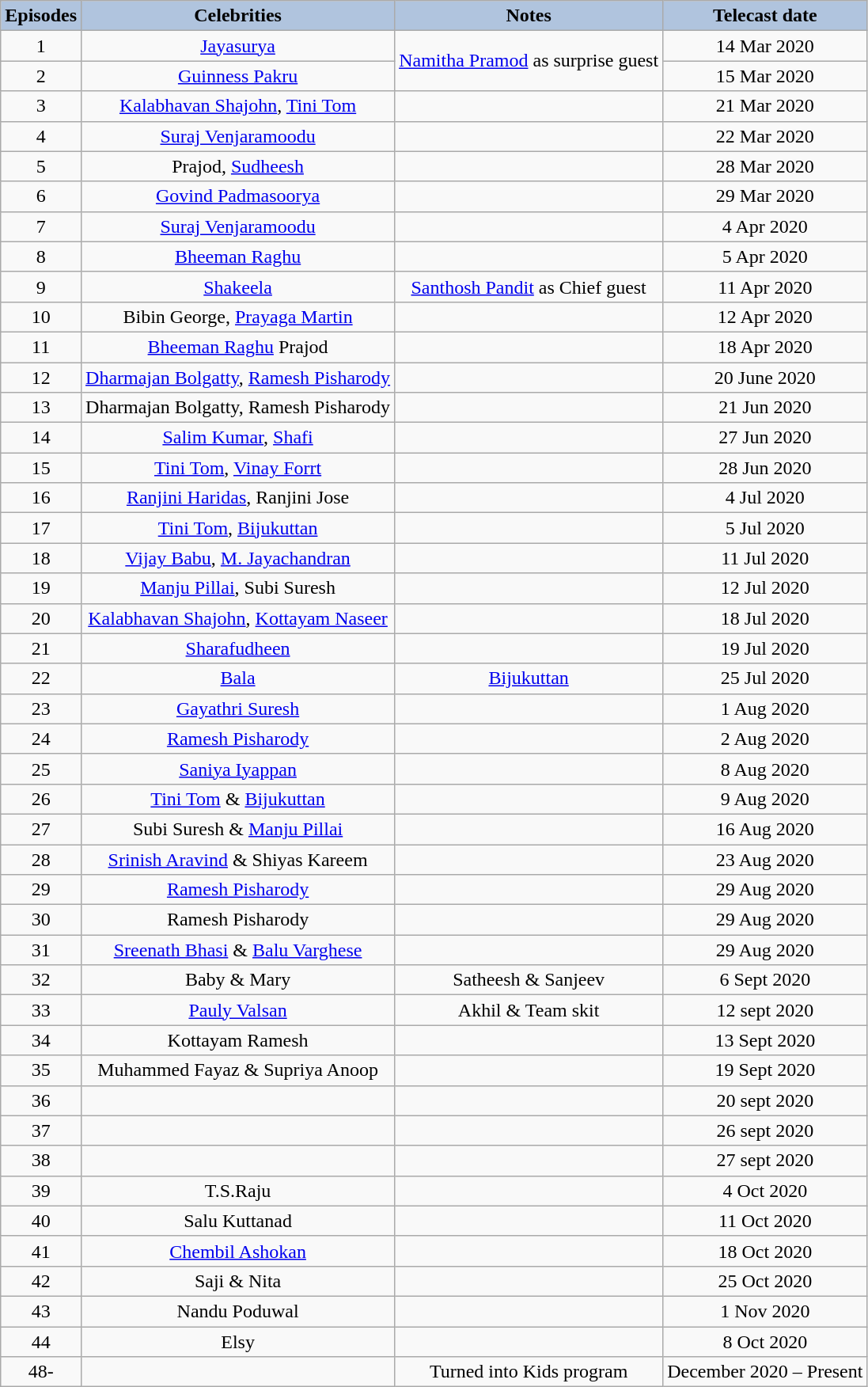<table class="wikitable" style="text-align:center;">
<tr>
<th style="background:LightSteelBlue;">Episodes</th>
<th style="background:LightSteelBlue;">Celebrities</th>
<th style="background:LightSteelBlue;">Notes</th>
<th style="background:LightSteelBlue;">Telecast date</th>
</tr>
<tr>
<td>1</td>
<td><a href='#'>Jayasurya</a></td>
<td rowspan=2><a href='#'>Namitha Pramod</a> as surprise guest</td>
<td>14 Mar 2020</td>
</tr>
<tr>
<td>2</td>
<td><a href='#'>Guinness Pakru</a></td>
<td>15 Mar 2020</td>
</tr>
<tr>
<td>3</td>
<td><a href='#'>Kalabhavan Shajohn</a>, <a href='#'>Tini Tom</a></td>
<td></td>
<td>21 Mar 2020</td>
</tr>
<tr>
<td>4</td>
<td><a href='#'>Suraj Venjaramoodu</a></td>
<td></td>
<td>22 Mar 2020</td>
</tr>
<tr>
<td>5</td>
<td>Prajod, <a href='#'>Sudheesh</a></td>
<td></td>
<td>28 Mar 2020</td>
</tr>
<tr>
<td>6</td>
<td><a href='#'>Govind Padmasoorya</a></td>
<td></td>
<td>29 Mar 2020</td>
</tr>
<tr>
<td>7</td>
<td><a href='#'>Suraj Venjaramoodu</a></td>
<td></td>
<td>4 Apr 2020</td>
</tr>
<tr>
<td>8</td>
<td><a href='#'>Bheeman Raghu</a></td>
<td></td>
<td>5 Apr 2020</td>
</tr>
<tr>
<td>9</td>
<td><a href='#'>Shakeela</a></td>
<td><a href='#'>Santhosh Pandit</a> as Chief guest</td>
<td>11 Apr 2020</td>
</tr>
<tr>
<td>10</td>
<td>Bibin George, <a href='#'>Prayaga Martin</a></td>
<td></td>
<td>12 Apr 2020</td>
</tr>
<tr>
<td>11</td>
<td><a href='#'>Bheeman Raghu</a> Prajod</td>
<td></td>
<td>18 Apr 2020</td>
</tr>
<tr>
<td>12</td>
<td><a href='#'>Dharmajan Bolgatty</a>, <a href='#'>Ramesh Pisharody</a></td>
<td></td>
<td>20 June 2020</td>
</tr>
<tr>
<td>13</td>
<td>Dharmajan Bolgatty, Ramesh Pisharody</td>
<td></td>
<td>21 Jun 2020</td>
</tr>
<tr>
<td>14</td>
<td><a href='#'>Salim Kumar</a>, <a href='#'>Shafi</a></td>
<td></td>
<td>27 Jun 2020</td>
</tr>
<tr>
<td>15</td>
<td><a href='#'>Tini Tom</a>, <a href='#'>Vinay Forrt</a></td>
<td></td>
<td>28 Jun 2020</td>
</tr>
<tr>
<td>16</td>
<td><a href='#'>Ranjini Haridas</a>, Ranjini Jose</td>
<td></td>
<td>4 Jul 2020</td>
</tr>
<tr>
<td>17</td>
<td><a href='#'>Tini Tom</a>, <a href='#'>Bijukuttan</a></td>
<td></td>
<td>5 Jul 2020</td>
</tr>
<tr>
<td>18</td>
<td><a href='#'>Vijay Babu</a>, <a href='#'>M. Jayachandran</a></td>
<td></td>
<td>11 Jul 2020</td>
</tr>
<tr>
<td>19</td>
<td><a href='#'>Manju Pillai</a>, Subi Suresh</td>
<td></td>
<td>12 Jul 2020</td>
</tr>
<tr>
<td>20</td>
<td><a href='#'>Kalabhavan Shajohn</a>, <a href='#'>Kottayam Naseer</a></td>
<td></td>
<td>18 Jul 2020</td>
</tr>
<tr>
<td>21</td>
<td><a href='#'>Sharafudheen</a></td>
<td></td>
<td>19 Jul 2020</td>
</tr>
<tr>
<td>22</td>
<td><a href='#'>Bala</a></td>
<td><a href='#'>Bijukuttan</a></td>
<td>25 Jul 2020</td>
</tr>
<tr>
<td>23</td>
<td><a href='#'>Gayathri Suresh</a></td>
<td></td>
<td>1 Aug 2020</td>
</tr>
<tr>
<td>24</td>
<td><a href='#'>Ramesh Pisharody</a></td>
<td></td>
<td>2 Aug 2020</td>
</tr>
<tr>
<td>25</td>
<td><a href='#'>Saniya Iyappan</a></td>
<td></td>
<td>8 Aug 2020</td>
</tr>
<tr>
<td>26</td>
<td><a href='#'>Tini Tom</a> & <a href='#'>Bijukuttan</a></td>
<td></td>
<td>9 Aug 2020</td>
</tr>
<tr>
<td>27</td>
<td>Subi Suresh & <a href='#'>Manju Pillai</a></td>
<td></td>
<td>16 Aug 2020</td>
</tr>
<tr>
<td>28</td>
<td><a href='#'>Srinish Aravind</a> & Shiyas Kareem</td>
<td></td>
<td>23 Aug 2020</td>
</tr>
<tr>
<td>29</td>
<td><a href='#'>Ramesh Pisharody</a></td>
<td></td>
<td>29 Aug 2020</td>
</tr>
<tr>
<td>30</td>
<td>Ramesh Pisharody</td>
<td></td>
<td>29 Aug 2020</td>
</tr>
<tr>
<td>31</td>
<td><a href='#'>Sreenath Bhasi</a> & <a href='#'>Balu Varghese</a></td>
<td></td>
<td>29 Aug 2020</td>
</tr>
<tr>
<td>32</td>
<td>Baby & Mary</td>
<td>Satheesh & Sanjeev</td>
<td>6 Sept 2020</td>
</tr>
<tr>
<td>33</td>
<td><a href='#'>Pauly Valsan</a></td>
<td>Akhil & Team skit</td>
<td>12 sept 2020</td>
</tr>
<tr>
<td>34</td>
<td>Kottayam Ramesh</td>
<td></td>
<td>13 Sept 2020</td>
</tr>
<tr>
<td>35</td>
<td>Muhammed Fayaz & Supriya Anoop</td>
<td></td>
<td>19 Sept 2020</td>
</tr>
<tr>
<td>36</td>
<td></td>
<td></td>
<td>20 sept 2020</td>
</tr>
<tr>
<td>37</td>
<td></td>
<td></td>
<td>26 sept 2020</td>
</tr>
<tr>
<td>38</td>
<td></td>
<td></td>
<td>27 sept 2020</td>
</tr>
<tr>
<td>39</td>
<td>T.S.Raju</td>
<td></td>
<td>4 Oct 2020</td>
</tr>
<tr>
<td>40</td>
<td>Salu Kuttanad</td>
<td></td>
<td>11 Oct 2020</td>
</tr>
<tr>
<td>41</td>
<td><a href='#'>Chembil Ashokan</a></td>
<td></td>
<td>18 Oct 2020</td>
</tr>
<tr>
<td>42</td>
<td>Saji & Nita</td>
<td></td>
<td>25 Oct 2020</td>
</tr>
<tr>
<td>43</td>
<td>Nandu Poduwal</td>
<td></td>
<td>1 Nov 2020</td>
</tr>
<tr>
<td>44</td>
<td>Elsy</td>
<td></td>
<td>8 Oct 2020</td>
</tr>
<tr>
<td>48-</td>
<td></td>
<td>Turned into Kids program</td>
<td>December 2020 – Present</td>
</tr>
</table>
